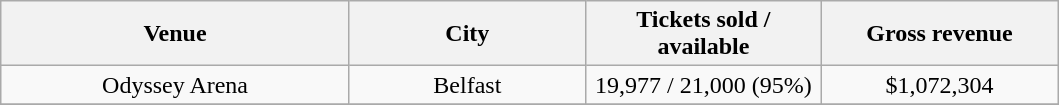<table class="wikitable" style="text-align:center">
<tr>
<th style="width:225px;">Venue</th>
<th style="width:150px;">City</th>
<th style="width:150px;">Tickets sold / available</th>
<th style="width:150px;">Gross revenue</th>
</tr>
<tr>
<td>Odyssey Arena</td>
<td>Belfast</td>
<td>19,977 / 21,000 (95%)</td>
<td>$1,072,304</td>
</tr>
<tr>
</tr>
</table>
